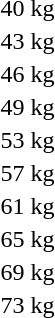<table>
<tr>
<td>40 kg</td>
<td></td>
<td></td>
<td></td>
</tr>
<tr>
<td>43 kg</td>
<td></td>
<td></td>
<td></td>
</tr>
<tr>
<td>46 kg</td>
<td></td>
<td></td>
<td></td>
</tr>
<tr>
<td>49 kg</td>
<td></td>
<td></td>
<td></td>
</tr>
<tr>
<td>53 kg</td>
<td></td>
<td></td>
<td></td>
</tr>
<tr>
<td>57 kg</td>
<td></td>
<td></td>
<td></td>
</tr>
<tr>
<td>61 kg</td>
<td></td>
<td></td>
<td></td>
</tr>
<tr>
<td>65 kg</td>
<td></td>
<td></td>
<td></td>
</tr>
<tr>
<td>69 kg</td>
<td></td>
<td></td>
<td></td>
</tr>
<tr>
<td>73 kg</td>
<td></td>
<td></td>
<td></td>
</tr>
</table>
